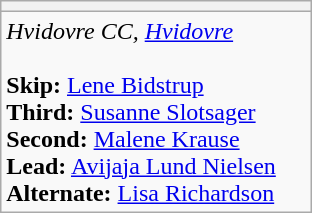<table class="wikitable">
<tr>
<th bgcolor="#efefef" width="200"></th>
</tr>
<tr>
<td><em>Hvidovre CC, <a href='#'>Hvidovre</a></em><br><br><strong>Skip:</strong> <a href='#'>Lene Bidstrup</a> <br>
<strong>Third:</strong> <a href='#'>Susanne Slotsager</a> <br>
<strong>Second:</strong> <a href='#'>Malene Krause</a> <br>
<strong>Lead:</strong> <a href='#'>Avijaja Lund Nielsen</a> <br>
<strong>Alternate:</strong> <a href='#'>Lisa Richardson</a> <br></td>
</tr>
</table>
